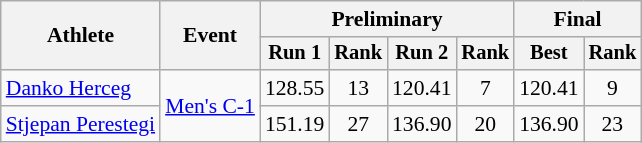<table class=wikitable style="font-size:90%">
<tr>
<th rowspan="2">Athlete</th>
<th rowspan="2">Event</th>
<th colspan="4">Preliminary</th>
<th colspan="2">Final</th>
</tr>
<tr style="font-size:95%">
<th>Run 1</th>
<th>Rank</th>
<th>Run 2</th>
<th>Rank</th>
<th>Best</th>
<th>Rank</th>
</tr>
<tr align=center>
<td align=left><a href='#'>Danko Herceg</a></td>
<td align=left rowspan=2><a href='#'>Men's C-1</a></td>
<td>128.55</td>
<td>13</td>
<td>120.41</td>
<td>7</td>
<td>120.41</td>
<td>9</td>
</tr>
<tr align=center>
<td align=left><a href='#'>Stjepan Perestegi</a></td>
<td>151.19</td>
<td>27</td>
<td>136.90</td>
<td>20</td>
<td>136.90</td>
<td>23</td>
</tr>
</table>
